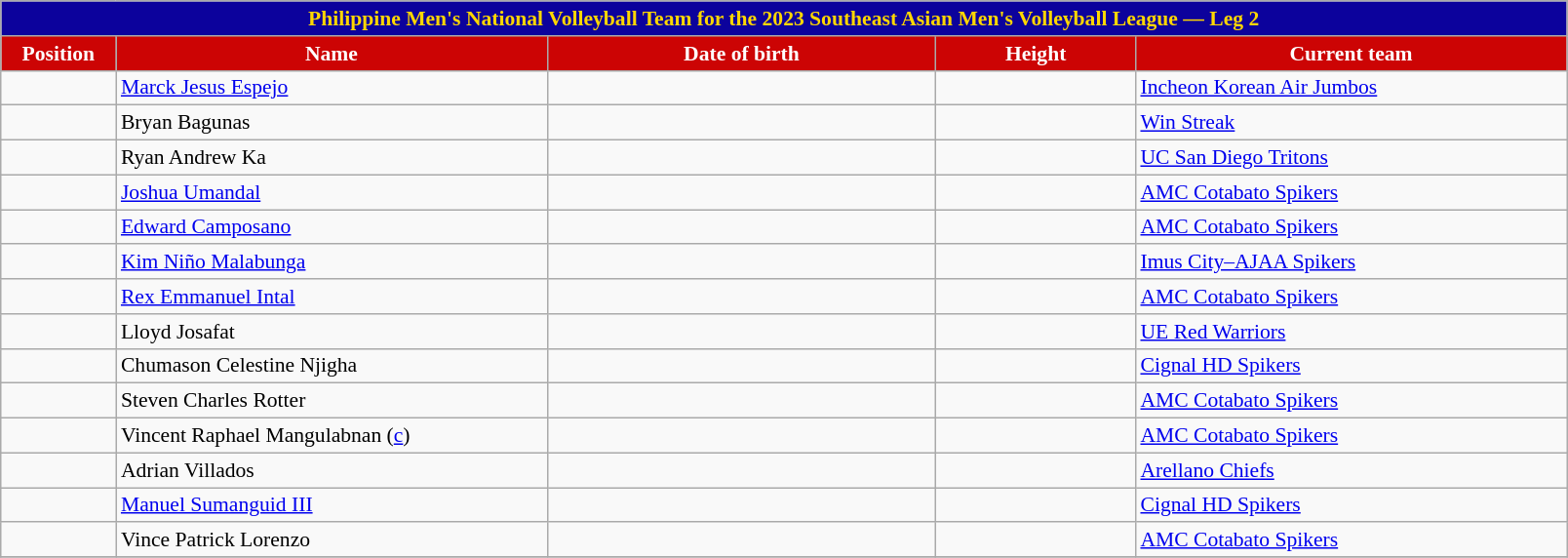<table class="wikitable" style="font-size:90%; text-align:center">
<tr>
<th colspan="6" style="background:#0C029C; color:gold"><strong>Philippine Men's National Volleyball Team for the 2023 Southeast Asian Men's Volleyball League — Leg 2</strong></th>
</tr>
<tr>
<th style="width:5em; background:#CC0404; color:white;">Position</th>
<th style="width:20em; background:#CC0404; color:white;">Name</th>
<th style="width:18em; background:#CC0404; color:white;">Date of birth</th>
<th style="width:9em; background:#CC0404; color:white;">Height</th>
<th style="width:20em; background:#CC0404; color:white;">Current team</th>
</tr>
<tr>
<td></td>
<td align=left><a href='#'>Marck Jesus Espejo</a></td>
<td align=right></td>
<td></td>
<td align=left> <a href='#'>Incheon Korean Air Jumbos</a></td>
</tr>
<tr>
<td></td>
<td align=left>Bryan Bagunas</td>
<td align=right></td>
<td></td>
<td align=left> <a href='#'>Win Streak</a></td>
</tr>
<tr>
<td></td>
<td align=left>Ryan Andrew Ka</td>
<td align=right></td>
<td></td>
<td align=left> <a href='#'>UC San Diego Tritons</a></td>
</tr>
<tr>
<td></td>
<td align=left><a href='#'>Joshua Umandal</a></td>
<td align=right></td>
<td></td>
<td align=left> <a href='#'>AMC Cotabato Spikers</a></td>
</tr>
<tr>
<td></td>
<td align=left><a href='#'>Edward Camposano</a></td>
<td align=right></td>
<td></td>
<td align=left> <a href='#'>AMC Cotabato Spikers</a></td>
</tr>
<tr>
<td></td>
<td align=left><a href='#'>Kim Niño Malabunga</a></td>
<td align=right></td>
<td></td>
<td align=left> <a href='#'>Imus City–AJAA Spikers</a></td>
</tr>
<tr>
<td></td>
<td align=left><a href='#'>Rex Emmanuel Intal</a></td>
<td align=right></td>
<td></td>
<td align=left> <a href='#'>AMC Cotabato Spikers</a></td>
</tr>
<tr>
<td></td>
<td align=left>Lloyd Josafat</td>
<td align=right></td>
<td></td>
<td align=left> <a href='#'>UE Red Warriors</a></td>
</tr>
<tr>
<td></td>
<td align=left>Chumason Celestine Njigha</td>
<td align=right></td>
<td></td>
<td align=left> <a href='#'>Cignal HD Spikers</a></td>
</tr>
<tr>
<td></td>
<td align=left>Steven Charles Rotter</td>
<td align=right></td>
<td></td>
<td align=left> <a href='#'>AMC Cotabato Spikers</a></td>
</tr>
<tr>
<td></td>
<td align=left>Vincent Raphael Mangulabnan (<a href='#'>c</a>)</td>
<td align=right></td>
<td></td>
<td align=left> <a href='#'>AMC Cotabato Spikers</a></td>
</tr>
<tr>
<td></td>
<td align=left>Adrian Villados</td>
<td align=right></td>
<td></td>
<td align=left> <a href='#'>Arellano Chiefs</a></td>
</tr>
<tr>
<td></td>
<td align=left><a href='#'>Manuel Sumanguid III</a></td>
<td align=right></td>
<td></td>
<td align=left> <a href='#'>Cignal HD Spikers</a></td>
</tr>
<tr>
<td></td>
<td align=left>Vince Patrick Lorenzo</td>
<td align=right></td>
<td></td>
<td align=left> <a href='#'>AMC Cotabato Spikers</a></td>
</tr>
<tr>
</tr>
</table>
